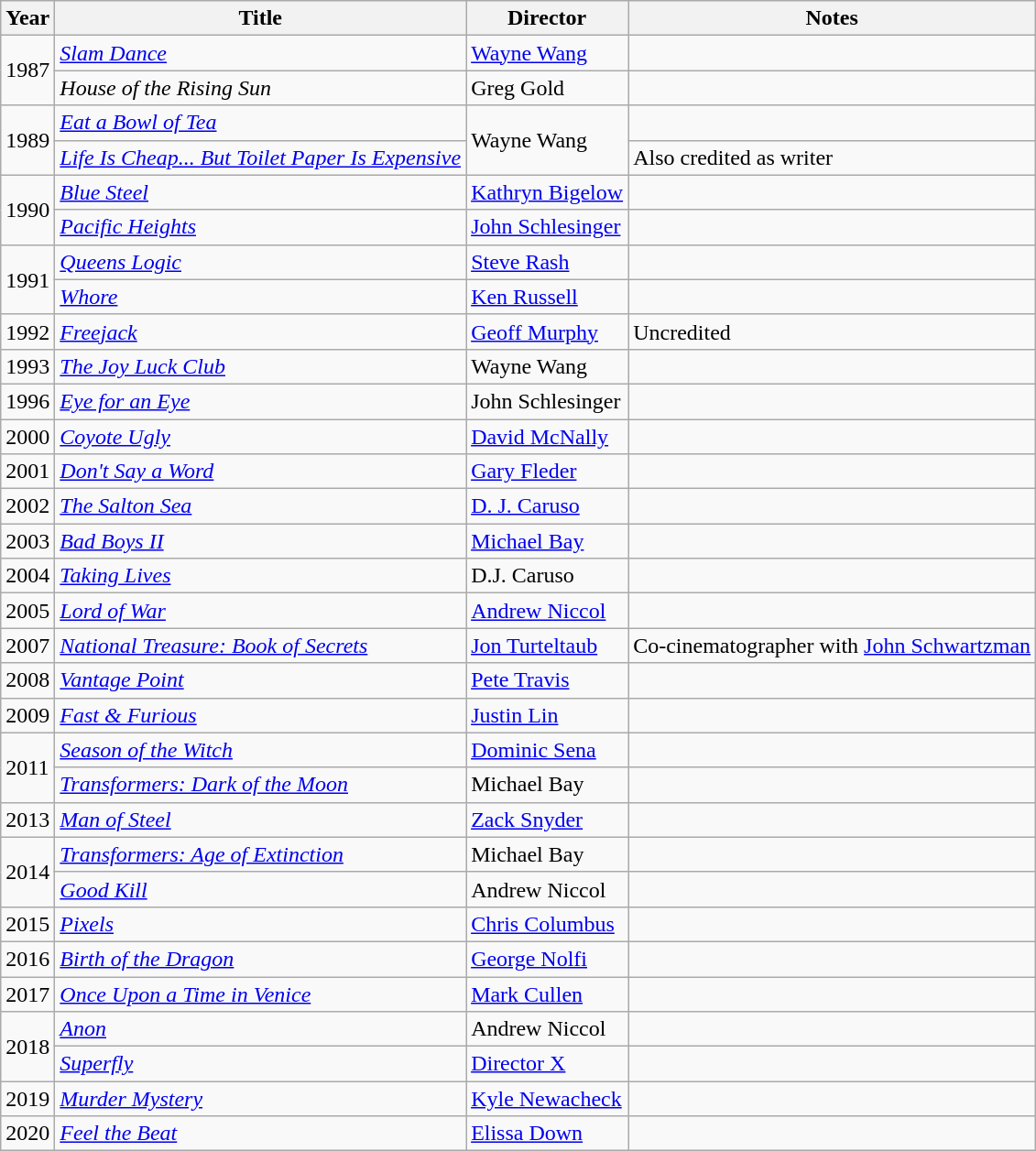<table class="wikitable">
<tr>
<th>Year</th>
<th>Title</th>
<th>Director</th>
<th>Notes</th>
</tr>
<tr>
<td rowspan="2">1987</td>
<td><em><a href='#'>Slam Dance</a></em></td>
<td><a href='#'>Wayne Wang</a></td>
<td></td>
</tr>
<tr>
<td><em>House of the Rising Sun</em></td>
<td>Greg Gold</td>
<td></td>
</tr>
<tr>
<td rowspan="2">1989</td>
<td><em><a href='#'>Eat a Bowl of Tea</a></em></td>
<td rowspan=2>Wayne Wang</td>
<td></td>
</tr>
<tr>
<td><em><a href='#'>Life Is Cheap... But Toilet Paper Is Expensive</a></em></td>
<td>Also credited as writer</td>
</tr>
<tr>
<td rowspan="2">1990</td>
<td><em><a href='#'>Blue Steel</a></em></td>
<td><a href='#'>Kathryn Bigelow</a></td>
<td></td>
</tr>
<tr>
<td><em><a href='#'>Pacific Heights</a></em></td>
<td><a href='#'>John Schlesinger</a></td>
<td></td>
</tr>
<tr>
<td rowspan="2">1991</td>
<td><em><a href='#'>Queens Logic</a></em></td>
<td><a href='#'>Steve Rash</a></td>
<td></td>
</tr>
<tr>
<td><em><a href='#'>Whore</a></em></td>
<td><a href='#'>Ken Russell</a></td>
<td></td>
</tr>
<tr>
<td>1992</td>
<td><em><a href='#'>Freejack</a></em></td>
<td><a href='#'>Geoff Murphy</a></td>
<td>Uncredited</td>
</tr>
<tr>
<td>1993</td>
<td><em><a href='#'>The Joy Luck Club</a></em></td>
<td>Wayne Wang</td>
<td></td>
</tr>
<tr>
<td>1996</td>
<td><em><a href='#'>Eye for an Eye</a></em></td>
<td>John Schlesinger</td>
<td></td>
</tr>
<tr>
<td>2000</td>
<td><em><a href='#'>Coyote Ugly</a></em></td>
<td><a href='#'>David McNally</a></td>
<td></td>
</tr>
<tr>
<td>2001</td>
<td><em><a href='#'>Don't Say a Word</a></em></td>
<td><a href='#'>Gary Fleder</a></td>
<td></td>
</tr>
<tr>
<td>2002</td>
<td><em><a href='#'>The Salton Sea</a></em></td>
<td><a href='#'>D. J. Caruso</a></td>
<td></td>
</tr>
<tr>
<td>2003</td>
<td><em><a href='#'>Bad Boys II</a></em></td>
<td><a href='#'>Michael Bay</a></td>
<td></td>
</tr>
<tr>
<td>2004</td>
<td><em><a href='#'>Taking Lives</a></em></td>
<td>D.J. Caruso</td>
<td></td>
</tr>
<tr>
<td>2005</td>
<td><em><a href='#'>Lord of War</a></em></td>
<td><a href='#'>Andrew Niccol</a></td>
<td></td>
</tr>
<tr>
<td>2007</td>
<td><em><a href='#'>National Treasure: Book of Secrets</a></em></td>
<td><a href='#'>Jon Turteltaub</a></td>
<td>Co-cinematographer with <a href='#'>John Schwartzman</a></td>
</tr>
<tr>
<td>2008</td>
<td><em><a href='#'>Vantage Point</a></em></td>
<td><a href='#'>Pete Travis</a></td>
<td></td>
</tr>
<tr>
<td>2009</td>
<td><em><a href='#'>Fast & Furious</a></em></td>
<td><a href='#'>Justin Lin</a></td>
<td></td>
</tr>
<tr>
<td rowspan="2">2011</td>
<td><em><a href='#'>Season of the Witch</a></em></td>
<td><a href='#'>Dominic Sena</a></td>
<td></td>
</tr>
<tr>
<td><em><a href='#'>Transformers: Dark of the Moon</a></em></td>
<td>Michael Bay</td>
<td></td>
</tr>
<tr>
<td>2013</td>
<td><em><a href='#'>Man of Steel</a></em></td>
<td><a href='#'>Zack Snyder</a></td>
<td></td>
</tr>
<tr>
<td rowspan="2">2014</td>
<td><em><a href='#'>Transformers: Age of Extinction</a></em></td>
<td>Michael Bay</td>
<td></td>
</tr>
<tr>
<td><em><a href='#'>Good Kill</a></em></td>
<td>Andrew Niccol</td>
<td></td>
</tr>
<tr>
<td>2015</td>
<td><em><a href='#'>Pixels</a></em></td>
<td><a href='#'>Chris Columbus</a></td>
<td></td>
</tr>
<tr>
<td>2016</td>
<td><em><a href='#'>Birth of the Dragon</a></em></td>
<td><a href='#'>George Nolfi</a></td>
<td></td>
</tr>
<tr>
<td>2017</td>
<td><em><a href='#'>Once Upon a Time in Venice</a></em></td>
<td><a href='#'>Mark Cullen</a></td>
<td></td>
</tr>
<tr>
<td rowspan="2">2018</td>
<td><em><a href='#'>Anon</a></em></td>
<td>Andrew Niccol</td>
<td></td>
</tr>
<tr>
<td><em><a href='#'>Superfly</a></em></td>
<td><a href='#'>Director X</a></td>
<td></td>
</tr>
<tr>
<td>2019</td>
<td><em><a href='#'>Murder Mystery</a></em></td>
<td><a href='#'>Kyle Newacheck</a></td>
<td></td>
</tr>
<tr>
<td>2020</td>
<td><em><a href='#'>Feel the Beat</a></em></td>
<td><a href='#'>Elissa Down</a></td>
<td></td>
</tr>
</table>
